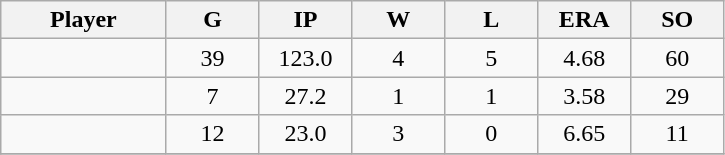<table class="wikitable sortable">
<tr>
<th bgcolor="#DDDDFF" width="16%">Player</th>
<th bgcolor="#DDDDFF" width="9%">G</th>
<th bgcolor="#DDDDFF" width="9%">IP</th>
<th bgcolor="#DDDDFF" width="9%">W</th>
<th bgcolor="#DDDDFF" width="9%">L</th>
<th bgcolor="#DDDDFF" width="9%">ERA</th>
<th bgcolor="#DDDDFF" width="9%">SO</th>
</tr>
<tr align="center">
<td></td>
<td>39</td>
<td>123.0</td>
<td>4</td>
<td>5</td>
<td>4.68</td>
<td>60</td>
</tr>
<tr align="center">
<td></td>
<td>7</td>
<td>27.2</td>
<td>1</td>
<td>1</td>
<td>3.58</td>
<td>29</td>
</tr>
<tr align="center">
<td></td>
<td>12</td>
<td>23.0</td>
<td>3</td>
<td>0</td>
<td>6.65</td>
<td>11</td>
</tr>
<tr align="center">
</tr>
</table>
